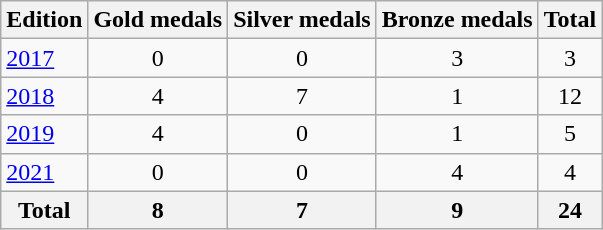<table class="wikitable">
<tr>
<th>Edition</th>
<th>Gold medals</th>
<th>Silver medals</th>
<th>Bronze medals</th>
<th>Total</th>
</tr>
<tr>
<td><a href='#'>2017</a></td>
<td style="text-align:center;">0</td>
<td style="text-align:center;">0</td>
<td style="text-align:center;">3</td>
<td style="text-align:center;">3</td>
</tr>
<tr>
<td><a href='#'>2018</a></td>
<td style="text-align:center;">4</td>
<td style="text-align:center;">7</td>
<td style="text-align:center;">1</td>
<td style="text-align:center;">12</td>
</tr>
<tr>
<td><a href='#'>2019</a></td>
<td style="text-align:center;">4</td>
<td style="text-align:center;">0</td>
<td style="text-align:center;">1</td>
<td style="text-align:center;">5</td>
</tr>
<tr>
<td><a href='#'>2021</a></td>
<td style="text-align:center;">0</td>
<td style="text-align:center;">0</td>
<td style="text-align:center;">4</td>
<td style="text-align:center;">4</td>
</tr>
<tr>
<th>Total</th>
<th style="text-align:center;">8</th>
<th style="text-align:center;">7</th>
<th style="text-align:center;">9</th>
<th style="text-align:center;">24</th>
</tr>
</table>
